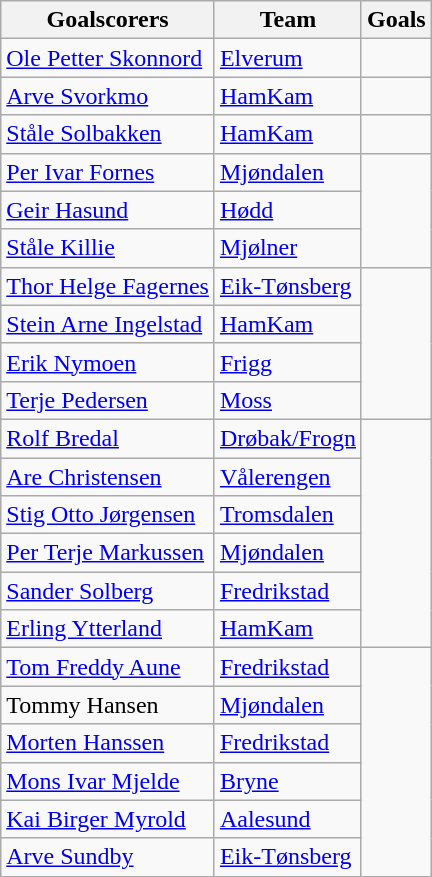<table class="wikitable">
<tr>
<th>Goalscorers</th>
<th>Team</th>
<th>Goals</th>
</tr>
<tr>
<td> <a href='#'>Ole Petter Skonnord</a></td>
<td><a href='#'>Elverum</a></td>
<td></td>
</tr>
<tr>
<td> <a href='#'>Arve Svorkmo</a></td>
<td><a href='#'>HamKam</a></td>
<td></td>
</tr>
<tr>
<td> <a href='#'>Ståle Solbakken</a></td>
<td><a href='#'>HamKam</a></td>
<td></td>
</tr>
<tr>
<td> <a href='#'>Per Ivar Fornes</a></td>
<td><a href='#'>Mjøndalen</a></td>
<td rowspan=3></td>
</tr>
<tr>
<td> <a href='#'>Geir Hasund</a></td>
<td><a href='#'>Hødd</a></td>
</tr>
<tr>
<td> <a href='#'>Ståle Killie</a></td>
<td><a href='#'>Mjølner</a></td>
</tr>
<tr>
<td> <a href='#'>Thor Helge Fagernes</a></td>
<td><a href='#'>Eik-Tønsberg</a></td>
<td rowspan=4></td>
</tr>
<tr>
<td> <a href='#'>Stein Arne Ingelstad</a></td>
<td><a href='#'>HamKam</a></td>
</tr>
<tr>
<td> <a href='#'>Erik Nymoen</a></td>
<td><a href='#'>Frigg</a></td>
</tr>
<tr>
<td> <a href='#'>Terje Pedersen</a></td>
<td><a href='#'>Moss</a></td>
</tr>
<tr>
<td> <a href='#'>Rolf Bredal</a></td>
<td><a href='#'>Drøbak/Frogn</a></td>
<td rowspan=6></td>
</tr>
<tr>
<td> <a href='#'>Are Christensen</a></td>
<td><a href='#'>Vålerengen</a></td>
</tr>
<tr>
<td> <a href='#'>Stig Otto Jørgensen</a></td>
<td><a href='#'>Tromsdalen</a></td>
</tr>
<tr>
<td> <a href='#'>Per Terje Markussen</a></td>
<td><a href='#'>Mjøndalen</a></td>
</tr>
<tr>
<td> <a href='#'>Sander Solberg</a></td>
<td><a href='#'>Fredrikstad</a></td>
</tr>
<tr>
<td> <a href='#'>Erling Ytterland</a></td>
<td><a href='#'>HamKam</a></td>
</tr>
<tr>
<td> <a href='#'>Tom Freddy Aune</a></td>
<td><a href='#'>Fredrikstad</a></td>
<td rowspan=6></td>
</tr>
<tr>
<td> Tommy Hansen</td>
<td><a href='#'>Mjøndalen</a></td>
</tr>
<tr>
<td> <a href='#'>Morten Hanssen</a></td>
<td><a href='#'>Fredrikstad</a></td>
</tr>
<tr>
<td> <a href='#'>Mons Ivar Mjelde</a></td>
<td><a href='#'>Bryne</a></td>
</tr>
<tr>
<td> <a href='#'>Kai Birger Myrold</a></td>
<td><a href='#'>Aalesund</a></td>
</tr>
<tr>
<td> <a href='#'>Arve Sundby</a></td>
<td><a href='#'>Eik-Tønsberg</a></td>
</tr>
</table>
